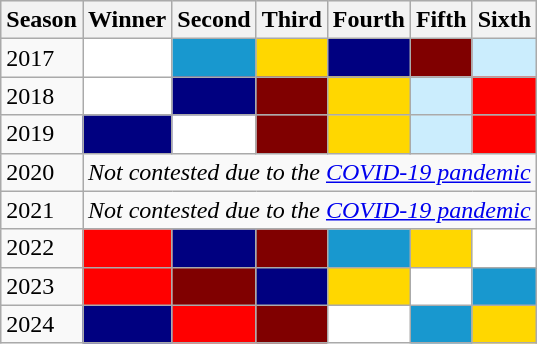<table class="wikitable">
<tr style="background:#efefef;">
<th>Season</th>
<th>Winner</th>
<th>Second</th>
<th>Third</th>
<th>Fourth</th>
<th>Fifth</th>
<th>Sixth</th>
</tr>
<tr>
<td>2017</td>
<td bgcolor="White" div style="text-align: center;"></td>
<td bgcolor=#1898cf div style="text-align: center;"></td>
<td bgcolor="Gold" div style="text-align: center;"></td>
<td bgcolor="Navy" div style="text-align: center;"></td>
<td bgcolor="Maroon" div style="text-align: center;"></td>
<td bgcolor="#CBEDFD" div style="text-align: center;"></td>
</tr>
<tr>
<td>2018</td>
<td bgcolor="White" div style="text-align: center;"></td>
<td bgcolor="Navy" div style="text-align: center;"></td>
<td bgcolor="Maroon" div style="text-align: center;"></td>
<td bgcolor="Gold" div style="text-align: center;"></td>
<td bgcolor="#CBEDFD" div style="text-align: center;"></td>
<td bgcolor="Red" div style="text-align:center;"></td>
</tr>
<tr>
<td>2019</td>
<td bgcolor="Navy" div style="text-align: center;"></td>
<td bgcolor="White" div style="text-align: center;"></td>
<td bgcolor="Maroon" div style="text-align: center;"></td>
<td bgcolor="Gold" div style="text-align: center;"></td>
<td bgcolor="#CBEDFD" div style="text-align: center;"></td>
<td bgcolor="Red" div style="text-align:center;"></td>
</tr>
<tr>
<td>2020</td>
<td align=left colspan="6"><em>Not contested due to the <a href='#'>COVID-19 pandemic</a></em></td>
</tr>
<tr>
<td>2021</td>
<td align=left colspan="6"><em>Not contested due to the <a href='#'>COVID-19 pandemic</a></em></td>
</tr>
<tr>
<td>2022</td>
<td bgcolor="Red" div style="text-align: center;"></td>
<td bgcolor="Navy" div style="text-align: center;"></td>
<td bgcolor="Maroon" div style="text-align: center;"></td>
<td bgcolor=#1898cf div style="text-align: center;"></td>
<td bgcolor="Gold" div style="text-align: center;"></td>
<td bgcolor="White" div style="text-align: center;"></td>
</tr>
<tr>
<td>2023</td>
<td bgcolor="Red" div style="text-align: center;"></td>
<td bgcolor="Maroon" div style="text-align: center;"></td>
<td bgcolor="Navy" div style="text-align: center;"></td>
<td bgcolor="Gold" div style="text-align: center;"></td>
<td bgcolor="White" div style="text-align: center;"></td>
<td bgcolor=#1898cf div style="text-align: center;"></td>
</tr>
<tr>
<td>2024</td>
<td bgcolor="Navy" div style="text-align: center;"></td>
<td bgcolor="Red" div style="text-align: center;"></td>
<td bgcolor="Maroon" div style="text-align: center;"></td>
<td bgcolor="White" div style="text-align: center;"></td>
<td bgcolor=#1898cf div style="text-align: center;"></td>
<td bgcolor="Gold" div style="text-align: center;"></td>
</tr>
</table>
